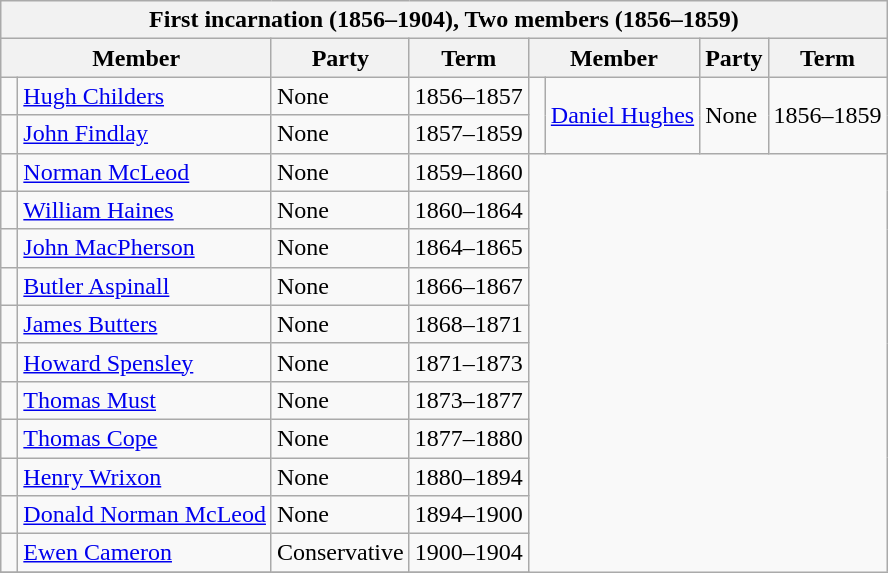<table class="wikitable">
<tr>
<th colspan="8">First incarnation (1856–1904), Two members (1856–1859)</th>
</tr>
<tr>
<th colspan="2">Member</th>
<th>Party</th>
<th>Term</th>
<th colspan="2">Member</th>
<th>Party</th>
<th>Term</th>
</tr>
<tr>
<td> </td>
<td><a href='#'>Hugh Childers</a></td>
<td>None</td>
<td>1856–1857</td>
<td rowspan="2" > </td>
<td rowspan="2"><a href='#'>Daniel Hughes</a></td>
<td rowspan="2">None</td>
<td rowspan="2">1856–1859</td>
</tr>
<tr>
<td> </td>
<td><a href='#'>John Findlay</a></td>
<td>None</td>
<td>1857–1859</td>
</tr>
<tr>
<td> </td>
<td><a href='#'>Norman McLeod</a></td>
<td>None</td>
<td>1859–1860</td>
</tr>
<tr>
<td> </td>
<td><a href='#'>William Haines</a></td>
<td>None</td>
<td>1860–1864</td>
</tr>
<tr>
<td> </td>
<td><a href='#'>John MacPherson</a></td>
<td>None</td>
<td>1864–1865</td>
</tr>
<tr>
<td> </td>
<td><a href='#'>Butler Aspinall</a></td>
<td>None</td>
<td>1866–1867</td>
</tr>
<tr>
<td> </td>
<td><a href='#'>James Butters</a></td>
<td>None</td>
<td>1868–1871</td>
</tr>
<tr>
<td> </td>
<td><a href='#'>Howard Spensley</a></td>
<td>None</td>
<td>1871–1873</td>
</tr>
<tr>
<td> </td>
<td><a href='#'>Thomas Must</a></td>
<td>None</td>
<td>1873–1877</td>
</tr>
<tr>
<td> </td>
<td><a href='#'>Thomas Cope</a></td>
<td>None</td>
<td>1877–1880</td>
</tr>
<tr>
<td> </td>
<td><a href='#'>Henry Wrixon</a></td>
<td>None</td>
<td>1880–1894</td>
</tr>
<tr>
<td> </td>
<td><a href='#'>Donald Norman McLeod</a></td>
<td>None</td>
<td>1894–1900</td>
</tr>
<tr>
<td> </td>
<td><a href='#'>Ewen Cameron</a></td>
<td>Conservative</td>
<td>1900–1904</td>
</tr>
<tr>
</tr>
</table>
